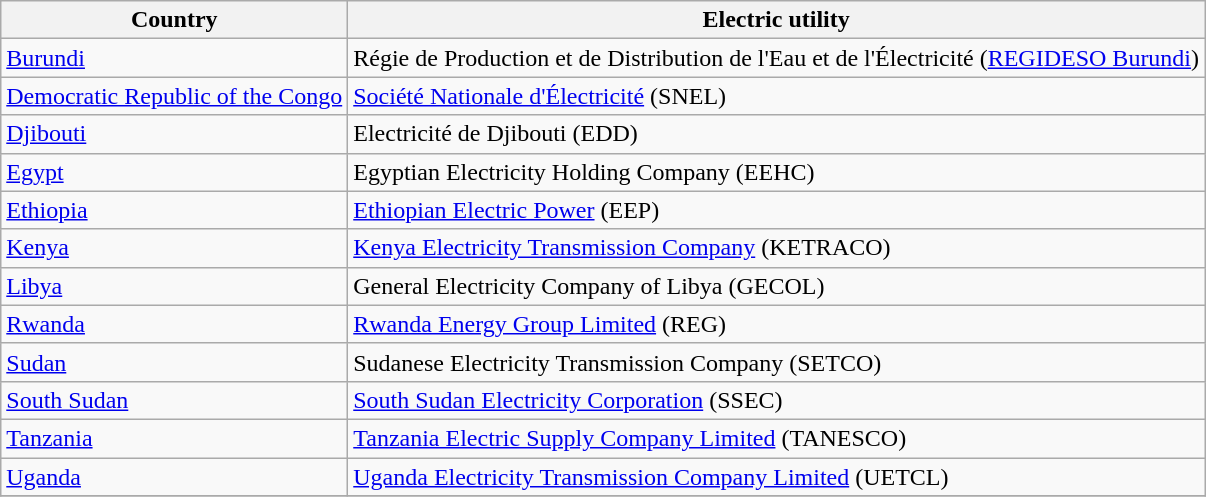<table class="wikitable sortable">
<tr>
<th>Country</th>
<th>Electric utility</th>
</tr>
<tr>
<td><a href='#'>Burundi</a></td>
<td Regideso>Régie de Production et de Distribution de l'Eau et de l'Électricité (<a href='#'>REGIDESO Burundi</a>)</td>
</tr>
<tr>
<td><a href='#'>Democratic Republic of the Congo</a></td>
<td><a href='#'>Société Nationale d'Électricité</a> (SNEL)</td>
</tr>
<tr>
<td><a href='#'>Djibouti</a></td>
<td>Electricité de Djibouti (EDD)</td>
</tr>
<tr>
<td><a href='#'>Egypt</a></td>
<td>Egyptian Electricity Holding Company (EEHC)</td>
</tr>
<tr>
<td><a href='#'>Ethiopia</a></td>
<td><a href='#'>Ethiopian Electric Power</a> (EEP)</td>
</tr>
<tr>
<td><a href='#'>Kenya</a></td>
<td><a href='#'>Kenya Electricity Transmission Company</a> (KETRACO)</td>
</tr>
<tr>
<td><a href='#'>Libya</a></td>
<td>General Electricity Company of Libya (GECOL)</td>
</tr>
<tr>
<td><a href='#'>Rwanda</a></td>
<td><a href='#'>Rwanda Energy Group Limited</a> (REG)</td>
</tr>
<tr>
<td><a href='#'>Sudan</a></td>
<td>Sudanese Electricity Transmission Company (SETCO)</td>
</tr>
<tr>
<td><a href='#'>South Sudan</a></td>
<td><a href='#'>South Sudan Electricity Corporation</a> (SSEC)</td>
</tr>
<tr>
<td><a href='#'>Tanzania</a></td>
<td><a href='#'>Tanzania Electric Supply Company Limited</a> (TANESCO)</td>
</tr>
<tr>
<td><a href='#'>Uganda</a></td>
<td><a href='#'>Uganda Electricity Transmission Company Limited</a> (UETCL)</td>
</tr>
<tr>
</tr>
</table>
